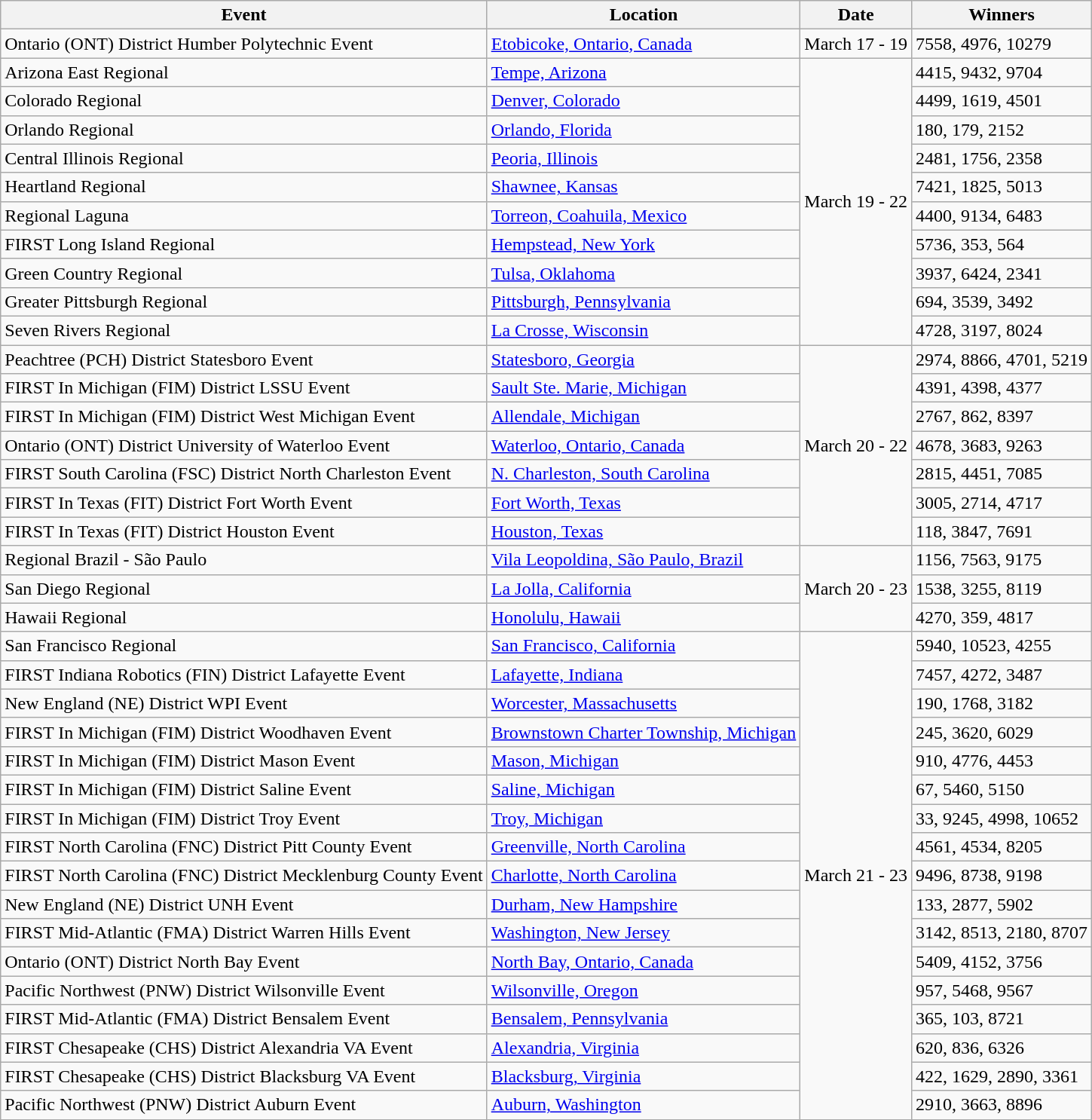<table class="wikitable">
<tr>
<th>Event</th>
<th>Location</th>
<th>Date</th>
<th>Winners</th>
</tr>
<tr>
<td>Ontario (ONT) District Humber Polytechnic Event</td>
<td><a href='#'>Etobicoke, Ontario, Canada</a></td>
<td>March 17 - 19</td>
<td>7558, 4976, 10279</td>
</tr>
<tr>
<td>Arizona East Regional</td>
<td><a href='#'>Tempe, Arizona</a></td>
<td rowspan="10">March 19 - 22</td>
<td>4415, 9432, 9704</td>
</tr>
<tr>
<td>Colorado Regional</td>
<td><a href='#'>Denver, Colorado</a></td>
<td>4499, 1619, 4501</td>
</tr>
<tr>
<td>Orlando Regional</td>
<td><a href='#'>Orlando, Florida</a></td>
<td>180, 179, 2152</td>
</tr>
<tr>
<td>Central Illinois Regional</td>
<td><a href='#'>Peoria, Illinois</a></td>
<td>2481, 1756, 2358</td>
</tr>
<tr>
<td>Heartland Regional</td>
<td><a href='#'>Shawnee, Kansas</a></td>
<td>7421, 1825, 5013</td>
</tr>
<tr>
<td>Regional Laguna</td>
<td><a href='#'>Torreon, Coahuila, Mexico</a></td>
<td>4400, 9134, 6483</td>
</tr>
<tr>
<td>FIRST Long Island Regional</td>
<td><a href='#'>Hempstead, New York</a></td>
<td>5736, 353, 564</td>
</tr>
<tr>
<td>Green Country Regional</td>
<td><a href='#'>Tulsa, Oklahoma</a></td>
<td>3937, 6424, 2341</td>
</tr>
<tr>
<td>Greater Pittsburgh Regional</td>
<td><a href='#'>Pittsburgh, Pennsylvania</a></td>
<td>694, 3539, 3492</td>
</tr>
<tr>
<td>Seven Rivers Regional</td>
<td><a href='#'>La Crosse, Wisconsin</a></td>
<td>4728, 3197, 8024</td>
</tr>
<tr>
<td>Peachtree (PCH) District Statesboro Event</td>
<td><a href='#'>Statesboro, Georgia</a></td>
<td rowspan="7">March 20 - 22</td>
<td>2974, 8866, 4701, 5219</td>
</tr>
<tr>
<td>FIRST In Michigan (FIM) District LSSU Event</td>
<td><a href='#'>Sault Ste. Marie, Michigan</a></td>
<td>4391, 4398, 4377</td>
</tr>
<tr>
<td>FIRST In Michigan (FIM) District West Michigan Event</td>
<td><a href='#'>Allendale, Michigan</a></td>
<td>2767, 862, 8397</td>
</tr>
<tr>
<td>Ontario (ONT) District University of Waterloo Event</td>
<td><a href='#'>Waterloo, Ontario, Canada</a></td>
<td>4678, 3683, 9263</td>
</tr>
<tr>
<td>FIRST South Carolina (FSC) District North Charleston Event</td>
<td><a href='#'>N. Charleston, South Carolina</a></td>
<td>2815, 4451, 7085</td>
</tr>
<tr>
<td>FIRST In Texas (FIT) District Fort Worth Event</td>
<td><a href='#'>Fort Worth, Texas</a></td>
<td>3005, 2714, 4717</td>
</tr>
<tr>
<td>FIRST In Texas (FIT) District Houston Event</td>
<td><a href='#'>Houston, Texas</a></td>
<td>118, 3847, 7691</td>
</tr>
<tr>
<td>Regional Brazil - São Paulo</td>
<td><a href='#'>Vila Leopoldina, São Paulo, Brazil</a></td>
<td rowspan="3">March 20 - 23</td>
<td>1156, 7563, 9175</td>
</tr>
<tr>
<td>San Diego Regional</td>
<td><a href='#'>La Jolla, California</a></td>
<td>1538, 3255, 8119</td>
</tr>
<tr>
<td>Hawaii Regional</td>
<td><a href='#'>Honolulu, Hawaii</a></td>
<td>4270, 359, 4817</td>
</tr>
<tr>
<td>San Francisco Regional</td>
<td><a href='#'>San Francisco, California</a></td>
<td rowspan="17">March 21 - 23</td>
<td>5940, 10523, 4255</td>
</tr>
<tr>
<td>FIRST Indiana Robotics (FIN) District Lafayette Event</td>
<td><a href='#'>Lafayette, Indiana</a></td>
<td>7457, 4272, 3487</td>
</tr>
<tr>
<td>New England (NE) District WPI Event</td>
<td><a href='#'>Worcester, Massachusetts</a></td>
<td>190, 1768, 3182</td>
</tr>
<tr>
<td>FIRST In Michigan (FIM) District Woodhaven Event</td>
<td><a href='#'>Brownstown Charter Township, Michigan</a></td>
<td>245, 3620, 6029</td>
</tr>
<tr>
<td>FIRST In Michigan (FIM) District Mason Event</td>
<td><a href='#'>Mason, Michigan</a></td>
<td>910, 4776, 4453</td>
</tr>
<tr>
<td>FIRST In Michigan (FIM) District Saline Event</td>
<td><a href='#'>Saline, Michigan</a></td>
<td>67, 5460, 5150</td>
</tr>
<tr>
<td>FIRST In Michigan (FIM) District Troy Event</td>
<td><a href='#'>Troy, Michigan</a></td>
<td>33, 9245, 4998, 10652</td>
</tr>
<tr>
<td>FIRST North Carolina (FNC) District Pitt County Event</td>
<td><a href='#'>Greenville, North Carolina</a></td>
<td>4561, 4534, 8205</td>
</tr>
<tr>
<td>FIRST North Carolina (FNC) District Mecklenburg County Event</td>
<td><a href='#'>Charlotte, North Carolina</a></td>
<td>9496, 8738, 9198</td>
</tr>
<tr>
<td>New England (NE) District UNH Event</td>
<td><a href='#'>Durham, New Hampshire</a></td>
<td>133, 2877, 5902</td>
</tr>
<tr>
<td>FIRST Mid-Atlantic (FMA) District Warren Hills Event</td>
<td><a href='#'>Washington, New Jersey</a></td>
<td>3142, 8513, 2180, 8707</td>
</tr>
<tr>
<td>Ontario (ONT) District North Bay Event</td>
<td><a href='#'>North Bay, Ontario, Canada</a></td>
<td>5409, 4152, 3756</td>
</tr>
<tr>
<td>Pacific Northwest (PNW) District Wilsonville Event</td>
<td><a href='#'>Wilsonville, Oregon</a></td>
<td>957, 5468, 9567</td>
</tr>
<tr>
<td>FIRST Mid-Atlantic (FMA) District Bensalem Event</td>
<td><a href='#'>Bensalem, Pennsylvania</a></td>
<td>365, 103, 8721</td>
</tr>
<tr>
<td>FIRST Chesapeake (CHS) District Alexandria VA Event</td>
<td><a href='#'>Alexandria, Virginia</a></td>
<td>620, 836, 6326</td>
</tr>
<tr>
<td>FIRST Chesapeake (CHS) District Blacksburg VA Event</td>
<td><a href='#'>Blacksburg, Virginia</a></td>
<td>422, 1629, 2890, 3361</td>
</tr>
<tr>
<td>Pacific Northwest (PNW) District Auburn Event</td>
<td><a href='#'>Auburn, Washington</a></td>
<td>2910, 3663, 8896</td>
</tr>
<tr>
</tr>
</table>
